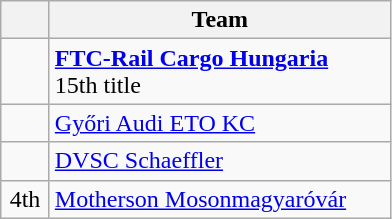<table class="wikitable" style="text-align:center">
<tr>
<th width=25></th>
<th width=220>Team</th>
</tr>
<tr>
<td></td>
<td align=left><strong><a href='#'>FTC-Rail Cargo Hungaria</a></strong><br>15th title</td>
</tr>
<tr>
<td></td>
<td align=left><a href='#'>Győri Audi ETO KC</a></td>
</tr>
<tr>
<td></td>
<td align=left><a href='#'>DVSC Schaeffler</a></td>
</tr>
<tr>
<td>4th</td>
<td align=left><a href='#'>Motherson Mosonmagyaróvár</a></td>
</tr>
</table>
